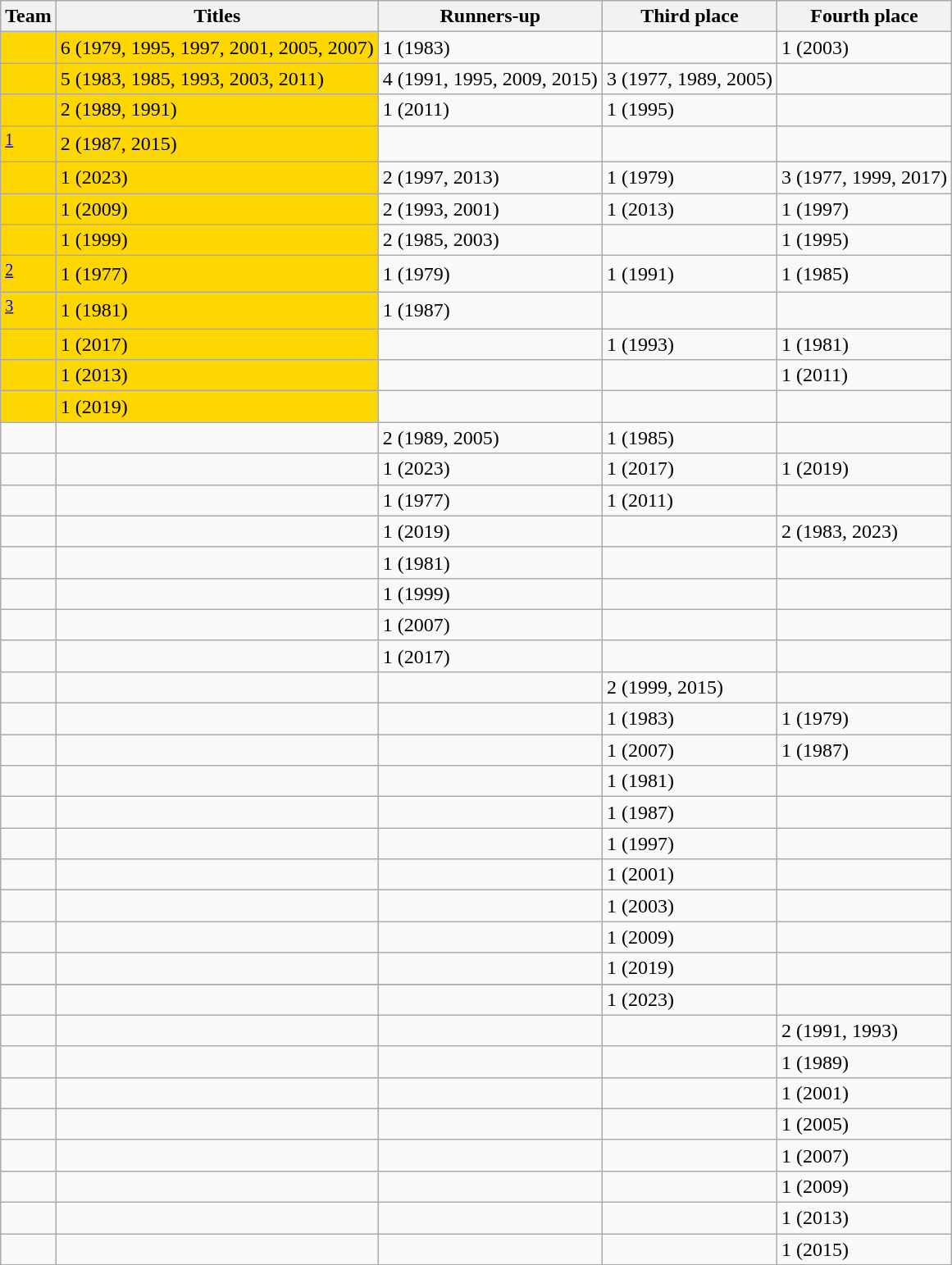<table class="wikitable sortable">
<tr>
<th>Team</th>
<th>Titles</th>
<th>Runners-up</th>
<th>Third place</th>
<th>Fourth place</th>
</tr>
<tr>
<td bgcolor=gold></td>
<td bgcolor=gold>6 (1979, 1995, 1997, 2001, 2005, 2007)</td>
<td>1 (1983)</td>
<td></td>
<td>1 (2003)</td>
</tr>
<tr>
<td bgcolor=gold></td>
<td bgcolor=gold>5 (1983, 1985, 1993, 2003, 2011)</td>
<td>4 (1991, 1995, 2009, 2015)</td>
<td>3 (1977, 1989, 2005)</td>
<td></td>
</tr>
<tr>
<td bgcolor=gold></td>
<td bgcolor=gold>2 (1989, 1991)</td>
<td>1 (2011)</td>
<td>1 (1995)</td>
<td></td>
</tr>
<tr>
<td bgcolor=gold><sup><a href='#'>1</a></sup></td>
<td bgcolor=gold>2 (1987, 2015)</td>
<td></td>
<td></td>
<td></td>
</tr>
<tr>
<td bgcolor=gold></td>
<td bgcolor=gold>1 (2023)</td>
<td>2 (1997, 2013)</td>
<td>1 (1979)</td>
<td>3 (1977, 1999, 2017)</td>
</tr>
<tr>
<td bgcolor=gold></td>
<td bgcolor=gold>1 (2009)</td>
<td>2 (1993, 2001)</td>
<td>1 (2013)</td>
<td>1 (1997)</td>
</tr>
<tr>
<td bgcolor=gold></td>
<td bgcolor=gold>1 (1999)</td>
<td>2 (1985, 2003)</td>
<td></td>
<td>1 (1995)</td>
</tr>
<tr>
<td bgcolor=gold><sup><a href='#'>2</a></sup></td>
<td bgcolor=gold>1 (1977)</td>
<td>1 (1979)</td>
<td>1 (1991)</td>
<td>1 (1985)</td>
</tr>
<tr>
<td bgcolor=gold><sup><a href='#'>3</a></sup></td>
<td bgcolor=gold>1 (1981)</td>
<td>1 (1987)</td>
<td></td>
<td></td>
</tr>
<tr>
<td bgcolor=gold></td>
<td bgcolor=gold>1 (2017)</td>
<td></td>
<td>1 (1993)</td>
<td>1 (1981)</td>
</tr>
<tr>
<td bgcolor=gold></td>
<td bgcolor=gold>1 (2013)</td>
<td></td>
<td></td>
<td>1 (2011)</td>
</tr>
<tr>
<td bgcolor=gold></td>
<td bgcolor=gold>1 (2019)</td>
<td></td>
<td></td>
<td></td>
</tr>
<tr>
<td></td>
<td></td>
<td>2 (1989, 2005)</td>
<td>1 (1985)</td>
<td></td>
</tr>
<tr>
<td></td>
<td></td>
<td>1 (2023)</td>
<td>1 (2017)</td>
<td>1 (2019)</td>
</tr>
<tr>
<td></td>
<td></td>
<td>1 (1977)</td>
<td>1 (2011)</td>
<td></td>
</tr>
<tr>
<td></td>
<td></td>
<td>1 (2019)</td>
<td></td>
<td>2 (1983, 2023)</td>
</tr>
<tr>
<td></td>
<td></td>
<td>1 (1981)</td>
<td></td>
<td></td>
</tr>
<tr>
<td></td>
<td></td>
<td>1 (1999)</td>
<td></td>
<td></td>
</tr>
<tr>
<td></td>
<td></td>
<td>1 (2007)</td>
<td></td>
<td></td>
</tr>
<tr>
<td></td>
<td></td>
<td>1 (2017)</td>
<td></td>
<td></td>
</tr>
<tr>
<td></td>
<td></td>
<td></td>
<td>2 (1999, 2015)</td>
<td></td>
</tr>
<tr>
<td></td>
<td></td>
<td></td>
<td>1 (1983)</td>
<td>1 (1979)</td>
</tr>
<tr>
<td></td>
<td></td>
<td></td>
<td>1 (2007)</td>
<td>1 (1987)</td>
</tr>
<tr>
<td></td>
<td></td>
<td></td>
<td>1 (1981)</td>
<td></td>
</tr>
<tr>
<td></td>
<td></td>
<td></td>
<td>1 (1987)</td>
<td></td>
</tr>
<tr>
<td></td>
<td></td>
<td></td>
<td>1 (1997)</td>
<td></td>
</tr>
<tr>
<td></td>
<td></td>
<td></td>
<td>1 (2001)</td>
<td></td>
</tr>
<tr>
<td></td>
<td></td>
<td></td>
<td>1 (2003)</td>
<td></td>
</tr>
<tr>
<td></td>
<td></td>
<td></td>
<td>1 (2009)</td>
<td></td>
</tr>
<tr>
<td></td>
<td></td>
<td></td>
<td>1 (2019)</td>
<td></td>
</tr>
<tr>
</tr>
<tr>
<td></td>
<td></td>
<td></td>
<td>1 (2023)</td>
<td></td>
</tr>
<tr>
<td></td>
<td></td>
<td></td>
<td></td>
<td>2 (1991, 1993)</td>
</tr>
<tr>
<td></td>
<td></td>
<td></td>
<td></td>
<td>1 (1989)</td>
</tr>
<tr>
<td></td>
<td></td>
<td></td>
<td></td>
<td>1 (2001)</td>
</tr>
<tr>
<td></td>
<td></td>
<td></td>
<td></td>
<td>1 (2005)</td>
</tr>
<tr>
<td></td>
<td></td>
<td></td>
<td></td>
<td>1 (2007)</td>
</tr>
<tr>
<td></td>
<td></td>
<td></td>
<td></td>
<td>1 (2009)</td>
</tr>
<tr>
<td></td>
<td></td>
<td></td>
<td></td>
<td>1 (2013)</td>
</tr>
<tr>
<td></td>
<td></td>
<td></td>
<td></td>
<td>1 (2015)</td>
</tr>
</table>
